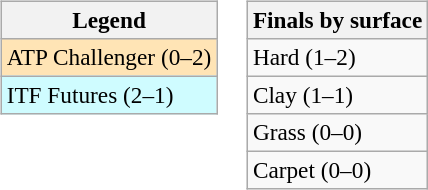<table>
<tr valign=top>
<td><br><table class=wikitable style=font-size:97%>
<tr>
<th>Legend</th>
</tr>
<tr bgcolor=moccasin>
<td>ATP Challenger (0–2)</td>
</tr>
<tr bgcolor=cffcff>
<td>ITF Futures (2–1)</td>
</tr>
</table>
</td>
<td><br><table class=wikitable style=font-size:97%>
<tr>
<th>Finals by surface</th>
</tr>
<tr>
<td>Hard (1–2)</td>
</tr>
<tr>
<td>Clay (1–1)</td>
</tr>
<tr>
<td>Grass (0–0)</td>
</tr>
<tr>
<td>Carpet (0–0)</td>
</tr>
</table>
</td>
</tr>
</table>
